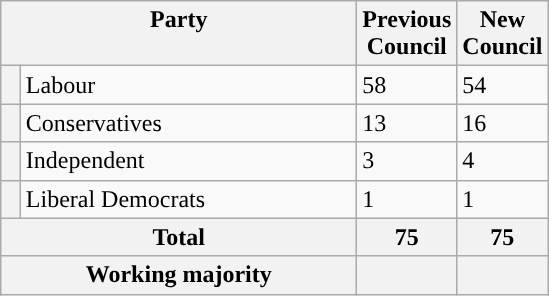<table class="wikitable">
<tr>
<th style="width: 230px" colspan="2" valign="top">Party</th>
<th style="width: 30px" valign="top">Previous Council</th>
<th style="width: 30px" valign="top">New Council</th>
</tr>
<tr>
<th style="background-color: "></th>
<td>Labour</td>
<td>58</td>
<td>54</td>
</tr>
<tr>
<th style="background-color: "></th>
<td>Conservatives</td>
<td>13</td>
<td>16</td>
</tr>
<tr>
<th style="background-color: "></th>
<td>Independent</td>
<td>3</td>
<td>4</td>
</tr>
<tr>
<th style="background-color: "></th>
<td>Liberal Democrats</td>
<td>1</td>
<td>1</td>
</tr>
<tr>
<th colspan="2">Total</th>
<th style="text-align: center">75</th>
<th>75</th>
</tr>
<tr>
<th colspan="2">Working majority</th>
<th></th>
<th></th>
</tr>
</table>
